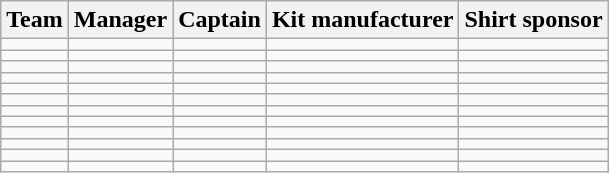<table class="wikitable sortable">
<tr>
<th>Team</th>
<th>Manager</th>
<th>Captain</th>
<th>Kit manufacturer</th>
<th>Shirt sponsor</th>
</tr>
<tr>
<td></td>
<td> </td>
<td> </td>
<td></td>
<td></td>
</tr>
<tr>
<td></td>
<td> </td>
<td> </td>
<td></td>
<td></td>
</tr>
<tr>
<td></td>
<td> </td>
<td> </td>
<td></td>
<td></td>
</tr>
<tr>
<td></td>
<td> </td>
<td> </td>
<td></td>
<td></td>
</tr>
<tr>
<td></td>
<td> </td>
<td> </td>
<td></td>
<td></td>
</tr>
<tr>
<td></td>
<td> </td>
<td> </td>
<td></td>
<td></td>
</tr>
<tr>
<td></td>
<td> </td>
<td> </td>
<td></td>
<td></td>
</tr>
<tr>
<td></td>
<td> </td>
<td> </td>
<td></td>
<td></td>
</tr>
<tr>
<td></td>
<td> </td>
<td> </td>
<td></td>
<td></td>
</tr>
<tr>
<td></td>
<td> </td>
<td> </td>
<td></td>
<td></td>
</tr>
<tr>
<td></td>
<td> </td>
<td> </td>
<td></td>
<td></td>
</tr>
<tr>
<td></td>
<td> </td>
<td> </td>
<td></td>
<td></td>
</tr>
</table>
